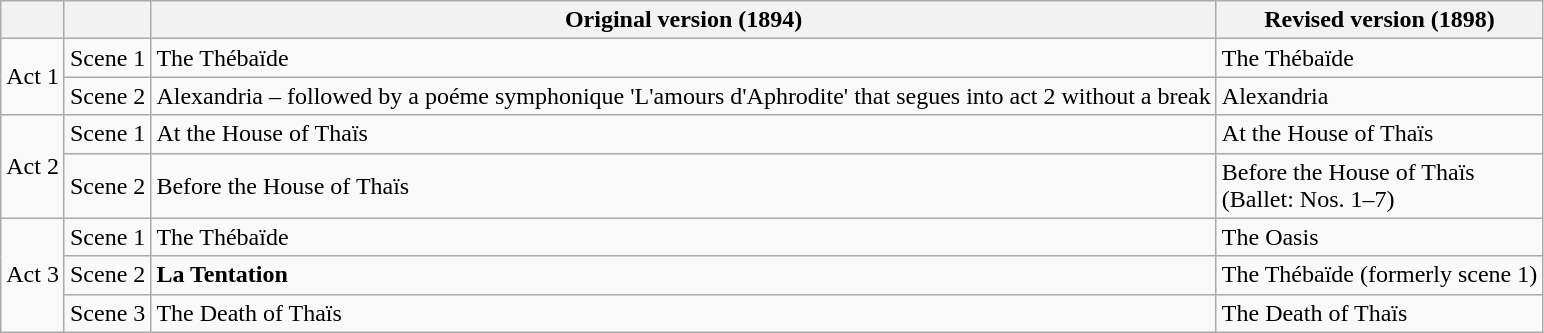<table class="wikitable">
<tr>
<th></th>
<th></th>
<th>Original version (1894)</th>
<th>Revised version (1898)</th>
</tr>
<tr>
<td rowspan="2">Act 1</td>
<td>Scene 1</td>
<td>The Thébaïde</td>
<td>The Thébaïde</td>
</tr>
<tr>
<td>Scene 2</td>
<td>Alexandria – followed by a poéme symphonique 'L'amours d'Aphrodite' that segues into act 2 without a break</td>
<td>Alexandria</td>
</tr>
<tr>
<td rowspan="2">Act 2</td>
<td>Scene 1</td>
<td>At the House of Thaïs</td>
<td>At the House of Thaïs</td>
</tr>
<tr>
<td>Scene 2</td>
<td>Before the House of Thaïs</td>
<td>Before the House of Thaïs<br>(Ballet: Nos. 1–7)</td>
</tr>
<tr>
<td rowspan="3">Act 3</td>
<td>Scene 1</td>
<td>The Thébaïde</td>
<td>The Oasis</td>
</tr>
<tr>
<td>Scene 2</td>
<td><strong>La Tentation</strong></td>
<td>The Thébaïde (formerly scene 1)</td>
</tr>
<tr>
<td>Scene 3</td>
<td>The Death of Thaïs</td>
<td>The Death of Thaïs</td>
</tr>
</table>
